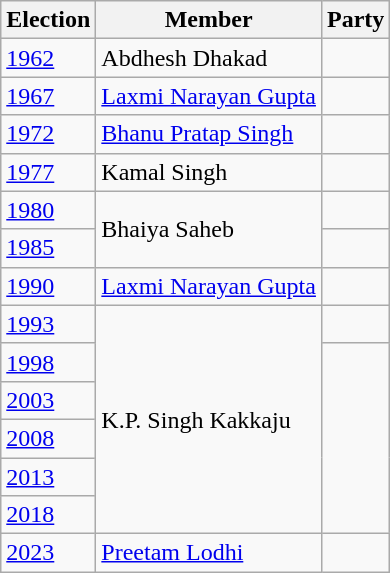<table class="wikitable sortable">
<tr>
<th>Election</th>
<th>Member</th>
<th colspan=2>Party</th>
</tr>
<tr>
<td><a href='#'>1962</a></td>
<td>Abdhesh Dhakad</td>
<td></td>
</tr>
<tr>
<td><a href='#'>1967</a></td>
<td><a href='#'>Laxmi Narayan Gupta</a></td>
<td></td>
</tr>
<tr>
<td><a href='#'>1972</a></td>
<td><a href='#'>Bhanu Pratap Singh</a></td>
<td></td>
</tr>
<tr>
<td><a href='#'>1977</a></td>
<td>Kamal Singh</td>
<td></td>
</tr>
<tr>
<td><a href='#'>1980</a></td>
<td rowspan=2>Bhaiya Saheb</td>
<td></td>
</tr>
<tr>
<td><a href='#'>1985</a></td>
<td></td>
</tr>
<tr>
<td><a href='#'>1990</a></td>
<td><a href='#'>Laxmi Narayan Gupta</a></td>
<td></td>
</tr>
<tr>
<td><a href='#'>1993</a></td>
<td rowspan=6>K.P. Singh Kakkaju</td>
<td></td>
</tr>
<tr>
<td><a href='#'>1998</a></td>
</tr>
<tr>
<td><a href='#'>2003</a></td>
</tr>
<tr>
<td><a href='#'>2008</a></td>
</tr>
<tr>
<td><a href='#'>2013</a></td>
</tr>
<tr>
<td><a href='#'>2018</a></td>
</tr>
<tr>
<td><a href='#'>2023</a></td>
<td><a href='#'>Preetam Lodhi</a></td>
<td></td>
</tr>
</table>
